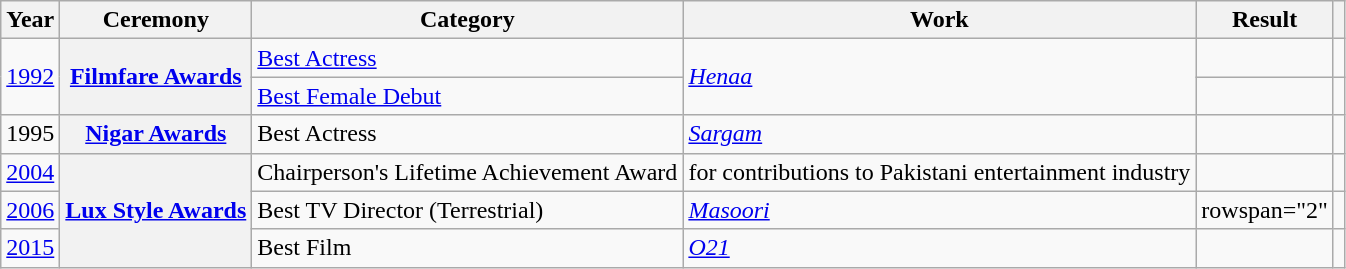<table class="wikitable plainrowheaders">
<tr>
<th>Year</th>
<th>Ceremony</th>
<th>Category</th>
<th>Work</th>
<th>Result</th>
<th></th>
</tr>
<tr>
<td rowspan=2><a href='#'>1992</a></td>
<th rowspan=2 scope=row><a href='#'>Filmfare Awards</a></th>
<td><a href='#'>Best Actress</a></td>
<td rowspan=2><em><a href='#'>Henaa</a></em></td>
<td></td>
<td></td>
</tr>
<tr>
<td><a href='#'>Best Female Debut</a></td>
<td></td>
<td></td>
</tr>
<tr>
<td>1995</td>
<th scope=row><a href='#'>Nigar Awards</a></th>
<td>Best Actress</td>
<td><em><a href='#'>Sargam</a></em></td>
<td></td>
<td></td>
</tr>
<tr>
<td><a href='#'>2004</a></td>
<th rowspan=3 scope=row><a href='#'>Lux Style Awards</a></th>
<td>Chairperson's Lifetime Achievement Award</td>
<td>for contributions to Pakistani entertainment industry</td>
<td></td>
<td></td>
</tr>
<tr>
<td><a href='#'>2006</a></td>
<td>Best TV Director (Terrestrial)</td>
<td><em><a href='#'>Masoori</a></em></td>
<td>rowspan="2" </td>
<td></td>
</tr>
<tr>
<td><a href='#'>2015</a></td>
<td>Best Film</td>
<td><em><a href='#'>O21</a></em></td>
<td></td>
</tr>
</table>
